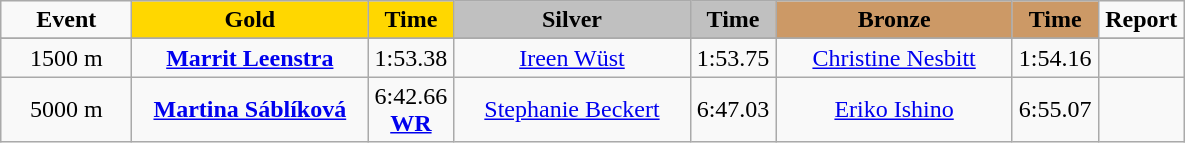<table class="wikitable">
<tr>
<td width="80" align="center"><strong>Event</strong></td>
<td width="150" bgcolor="gold" align="center"><strong>Gold</strong></td>
<td width="50" bgcolor="gold" align="center"><strong>Time</strong></td>
<td width="150" bgcolor="silver" align="center"><strong>Silver</strong></td>
<td width="50" bgcolor="silver" align="center"><strong>Time</strong></td>
<td width="150" bgcolor="#CC9966" align="center"><strong>Bronze</strong></td>
<td width="50" bgcolor="#CC9966" align="center"><strong>Time</strong></td>
<td width="50" align="center"><strong>Report</strong></td>
</tr>
<tr bgcolor="#cccccc">
</tr>
<tr>
<td align="center">1500 m</td>
<td align="center"><strong><a href='#'>Marrit Leenstra</a></strong><br><small></small></td>
<td align="center">1:53.38</td>
<td align="center"><a href='#'>Ireen Wüst</a><br><small></small></td>
<td align="center">1:53.75</td>
<td align="center"><a href='#'>Christine Nesbitt</a><br><small></small></td>
<td align="center">1:54.16</td>
<td align="center"></td>
</tr>
<tr>
<td align="center">5000 m</td>
<td align="center"><strong><a href='#'>Martina Sáblíková</a></strong><br><small></small></td>
<td align="center">6:42.66<br><strong><a href='#'>WR</a></strong></td>
<td align="center"><a href='#'>Stephanie Beckert</a><br><small></small></td>
<td align="center">6:47.03</td>
<td align="center"><a href='#'>Eriko Ishino</a><br><small></small></td>
<td align="center">6:55.07</td>
<td align="center"></td>
</tr>
</table>
